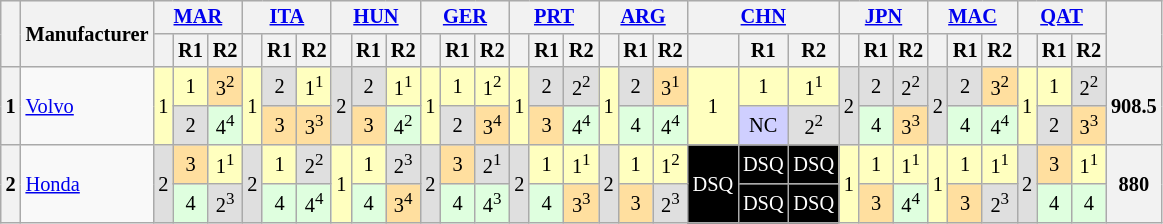<table align="left"| class="wikitable" style="font-size: 85%; text-align: center">
<tr valign="top">
<th valign=middle rowspan=2></th>
<th valign=middle rowspan=2>Manufacturer</th>
<th colspan=3><a href='#'>MAR</a><br></th>
<th colspan=3><a href='#'>ITA</a><br></th>
<th colspan=3><a href='#'>HUN</a><br></th>
<th colspan=3><a href='#'>GER</a><br></th>
<th colspan=3><a href='#'>PRT</a><br></th>
<th colspan=3><a href='#'>ARG</a><br></th>
<th colspan=3><a href='#'>CHN</a><br></th>
<th colspan=3><a href='#'>JPN</a><br></th>
<th colspan=3><a href='#'>MAC</a><br></th>
<th colspan=3><a href='#'>QAT</a><br></th>
<th valign=middle rowspan=2>  </th>
</tr>
<tr>
<th valign=middle></th>
<th valign=middle>R1</th>
<th valign=middle>R2</th>
<th valign=middle></th>
<th valign=middle>R1</th>
<th valign=middle>R2</th>
<th valign=middle></th>
<th valign=middle>R1</th>
<th valign=middle>R2</th>
<th valign=middle></th>
<th valign=middle>R1</th>
<th valign=middle>R2</th>
<th valign=middle></th>
<th valign=middle>R1</th>
<th valign=middle>R2</th>
<th valign=middle></th>
<th valign=middle>R1</th>
<th valign=middle>R2</th>
<th valign=middle></th>
<th valign=middle>R1</th>
<th valign=middle>R2</th>
<th valign=middle></th>
<th valign=middle>R1</th>
<th valign=middle>R2</th>
<th valign=middle></th>
<th valign=middle>R1</th>
<th valign=middle>R2</th>
<th valign=middle></th>
<th valign=middle>R1</th>
<th valign=middle>R2</th>
</tr>
<tr>
<th rowspan=2>1</th>
<td align=left rowspan=2> <a href='#'>Volvo</a></td>
<td style="background:#ffffbf;" rowspan=2>1</td>
<td style="background:#ffffbf;">1</td>
<td style="background:#ffdf9f;">3<sup>2</sup></td>
<td style="background:#ffffbf;" rowspan=2>1</td>
<td style="background:#dfdfdf;">2</td>
<td style="background:#ffffbf;">1<sup>1</sup></td>
<td style="background:#dfdfdf;" rowspan=2>2</td>
<td style="background:#dfdfdf;">2</td>
<td style="background:#ffffbf;">1<sup>1</sup></td>
<td style="background:#ffffbf;" rowspan=2>1</td>
<td style="background:#ffffbf;">1</td>
<td style="background:#ffffbf;">1<sup>2</sup></td>
<td style="background:#ffffbf;" rowspan=2>1</td>
<td style="background:#dfdfdf;">2</td>
<td style="background:#dfdfdf;">2<sup>2</sup></td>
<td style="background:#ffffbf;" rowspan=2>1</td>
<td style="background:#dfdfdf;">2</td>
<td style="background:#ffdf9f;">3<sup>1</sup></td>
<td style="background:#ffffbf;" rowspan=2>1</td>
<td style="background:#ffffbf;">1</td>
<td style="background:#ffffbf;">1<sup>1</sup></td>
<td style="background:#dfdfdf;" rowspan=2>2</td>
<td style="background:#dfdfdf;">2</td>
<td style="background:#dfdfdf;">2<sup>2</sup></td>
<td style="background:#dfdfdf;" rowspan=2>2</td>
<td style="background:#dfdfdf;">2</td>
<td style="background:#ffdf9f;">3<sup>2</sup></td>
<td style="background:#ffffbf;" rowspan=2>1</td>
<td style="background:#ffffbf;">1</td>
<td style="background:#dfdfdf;">2<sup>2</sup></td>
<th rowspan=2>908.5</th>
</tr>
<tr>
<td style="background:#dfdfdf;">2</td>
<td style="background:#dfffdf;">4<sup>4</sup></td>
<td style="background:#ffdf9f;">3</td>
<td style="background:#ffdf9f;">3<sup>3</sup></td>
<td style="background:#ffdf9f;">3</td>
<td style="background:#dfffdf;">4<sup>2</sup></td>
<td style="background:#dfdfdf;">2</td>
<td style="background:#ffdf9f;">3<sup>4</sup></td>
<td style="background:#ffdf9f;">3</td>
<td style="background:#dfffdf;">4<sup>4</sup></td>
<td style="background:#dfffdf;">4</td>
<td style="background:#dfffdf;">4<sup>4</sup></td>
<td style="background:#cfcfff;">NC</td>
<td style="background:#dfdfdf;">2<sup>2</sup></td>
<td style="background:#dfffdf;">4</td>
<td style="background:#ffdf9f;">3<sup>3</sup></td>
<td style="background:#dfffdf;">4</td>
<td style="background:#dfffdf;">4<sup>4</sup></td>
<td style="background:#dfdfdf;">2</td>
<td style="background:#ffdf9f;">3<sup>3</sup></td>
</tr>
<tr>
<th rowspan=2>2</th>
<td align=left rowspan=2> <a href='#'>Honda</a></td>
<td style="background:#dfdfdf;" rowspan=2>2</td>
<td style="background:#ffdf9f;">3</td>
<td style="background:#ffffbf;">1<sup>1</sup></td>
<td style="background:#dfdfdf;" rowspan=2>2</td>
<td style="background:#ffffbf;">1</td>
<td style="background:#dfdfdf;">2<sup>2</sup></td>
<td style="background:#ffffbf;" rowspan=2>1</td>
<td style="background:#ffffbf;">1</td>
<td style="background:#dfdfdf;">2<sup>3</sup></td>
<td style="background:#dfdfdf;" rowspan=2>2</td>
<td style="background:#ffdf9f;">3</td>
<td style="background:#dfdfdf;">2<sup>1</sup></td>
<td style="background:#dfdfdf;" rowspan=2>2</td>
<td style="background:#ffffbf;">1</td>
<td style="background:#ffffbf;">1<sup>1</sup></td>
<td style="background:#dfdfdf;" rowspan=2>2</td>
<td style="background:#ffffbf;">1</td>
<td style="background:#ffffbf;">1<sup>2</sup></td>
<td style="background:#000000; color:white" rowspan=2>DSQ</td>
<td style="background:#000000; color:white">DSQ</td>
<td style="background:#000000; color:white">DSQ</td>
<td style="background:#ffffbf;" rowspan=2>1</td>
<td style="background:#ffffbf;">1</td>
<td style="background:#ffffbf;">1<sup>1</sup></td>
<td style="background:#ffffbf;" rowspan=2>1</td>
<td style="background:#ffffbf;">1</td>
<td style="background:#ffffbf;">1<sup>1</sup></td>
<td style="background:#dfdfdf;" rowspan=2>2</td>
<td style="background:#ffdf9f;">3</td>
<td style="background:#ffffbf;">1<sup>1</sup></td>
<th rowspan=2>880</th>
</tr>
<tr>
<td style="background:#dfffdf;">4</td>
<td style="background:#dfdfdf;">2<sup>3</sup></td>
<td style="background:#dfffdf;">4</td>
<td style="background:#dfffdf;">4<sup>4</sup></td>
<td style="background:#dfffdf;">4</td>
<td style="background:#ffdf9f;">3<sup>4</sup></td>
<td style="background:#dfffdf;">4</td>
<td style="background:#dfffdf;">4<sup>3</sup></td>
<td style="background:#dfffdf;">4</td>
<td style="background:#ffdf9f;">3<sup>3</sup></td>
<td style="background:#ffdf9f;">3</td>
<td style="background:#dfdfdf;">2<sup>3</sup></td>
<td style="background:#000000; color:white">DSQ</td>
<td style="background:#000000; color:white">DSQ</td>
<td style="background:#ffdf9f;">3</td>
<td style="background:#dfffdf;">4<sup>4</sup></td>
<td style="background:#ffdf9f;">3</td>
<td style="background:#dfdfdf;">2<sup>3</sup></td>
<td style="background:#dfffdf;">4</td>
<td style="background:#dfffdf;">4</td>
</tr>
</table>
